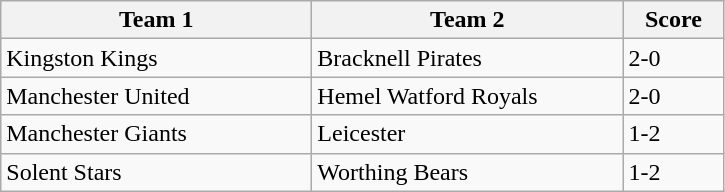<table class="wikitable" style="font-size: 100%">
<tr>
<th width=200>Team 1</th>
<th width=200>Team 2</th>
<th width=60>Score</th>
</tr>
<tr>
<td>Kingston Kings</td>
<td>Bracknell Pirates</td>
<td>2-0</td>
</tr>
<tr>
<td>Manchester United</td>
<td>Hemel Watford Royals</td>
<td>2-0</td>
</tr>
<tr>
<td>Manchester Giants</td>
<td>Leicester</td>
<td>1-2</td>
</tr>
<tr>
<td>Solent Stars</td>
<td>Worthing Bears</td>
<td>1-2</td>
</tr>
</table>
